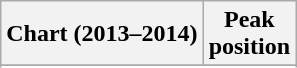<table class="wikitable sortable plainrowheaders">
<tr>
<th>Chart (2013–2014)</th>
<th>Peak<br>position</th>
</tr>
<tr>
</tr>
<tr>
</tr>
<tr>
</tr>
<tr>
</tr>
<tr>
</tr>
<tr>
</tr>
<tr>
</tr>
<tr>
</tr>
<tr>
</tr>
<tr>
</tr>
<tr>
</tr>
<tr>
</tr>
<tr>
</tr>
<tr>
</tr>
<tr>
</tr>
<tr>
</tr>
<tr>
</tr>
<tr>
</tr>
<tr>
</tr>
<tr>
</tr>
</table>
